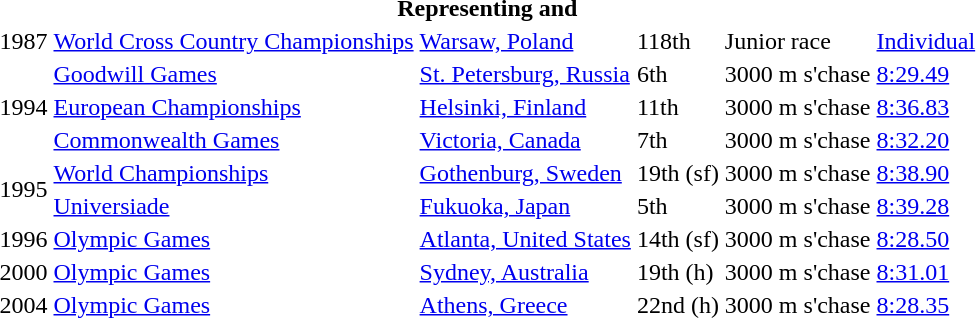<table>
<tr>
<th colspan="6">Representing  and </th>
</tr>
<tr>
<td>1987</td>
<td><a href='#'>World Cross Country Championships</a></td>
<td><a href='#'>Warsaw, Poland</a></td>
<td>118th</td>
<td>Junior race</td>
<td><a href='#'>Individual</a></td>
</tr>
<tr>
<td rowspan=3>1994</td>
<td><a href='#'>Goodwill Games</a></td>
<td><a href='#'>St. Petersburg, Russia</a></td>
<td>6th</td>
<td>3000 m s'chase</td>
<td><a href='#'>8:29.49</a></td>
</tr>
<tr>
<td><a href='#'>European Championships</a></td>
<td><a href='#'>Helsinki, Finland</a></td>
<td>11th</td>
<td>3000 m s'chase</td>
<td><a href='#'>8:36.83</a></td>
</tr>
<tr>
<td><a href='#'>Commonwealth Games</a></td>
<td><a href='#'>Victoria, Canada</a></td>
<td>7th</td>
<td>3000 m s'chase</td>
<td><a href='#'>8:32.20</a></td>
</tr>
<tr>
<td rowspan=2>1995</td>
<td><a href='#'>World Championships</a></td>
<td><a href='#'>Gothenburg, Sweden</a></td>
<td>19th (sf)</td>
<td>3000 m s'chase</td>
<td><a href='#'>8:38.90</a></td>
</tr>
<tr>
<td><a href='#'>Universiade</a></td>
<td><a href='#'>Fukuoka, Japan</a></td>
<td>5th</td>
<td>3000 m s'chase</td>
<td><a href='#'>8:39.28</a></td>
</tr>
<tr>
<td>1996</td>
<td><a href='#'>Olympic Games</a></td>
<td><a href='#'>Atlanta, United States</a></td>
<td>14th (sf)</td>
<td>3000 m s'chase</td>
<td><a href='#'>8:28.50</a></td>
</tr>
<tr>
<td>2000</td>
<td><a href='#'>Olympic Games</a></td>
<td><a href='#'>Sydney, Australia</a></td>
<td>19th (h)</td>
<td>3000 m s'chase</td>
<td><a href='#'>8:31.01</a></td>
</tr>
<tr>
<td>2004</td>
<td><a href='#'>Olympic Games</a></td>
<td><a href='#'>Athens, Greece</a></td>
<td>22nd (h)</td>
<td>3000 m s'chase</td>
<td><a href='#'>8:28.35</a></td>
</tr>
</table>
